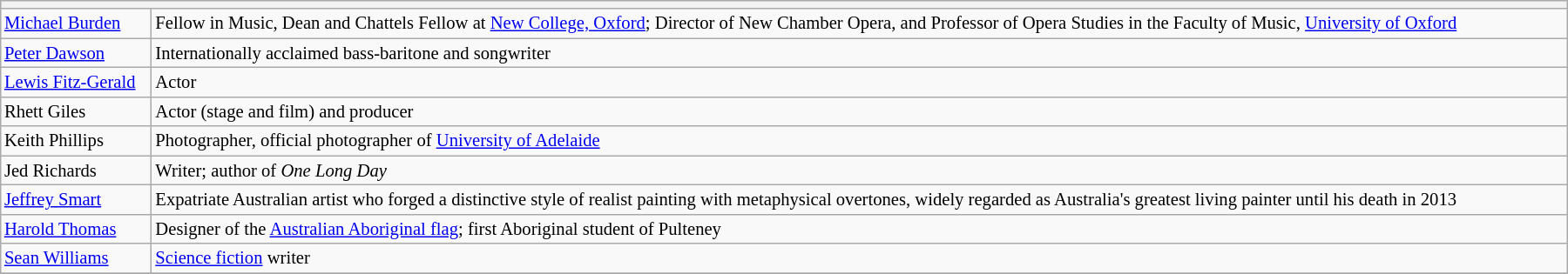<table class="wikitable floatleft mw-collapsible mw-collapsed" border= "1" style= "width:95%; font-size: 86%; float:left; margin-left:2em; margin-right:2em; margin-bottom:2em">
<tr>
<th colspan="2"></th>
</tr>
<tr>
<td><a href='#'>Michael Burden</a></td>
<td>Fellow in Music, Dean and Chattels Fellow at <a href='#'>New College, Oxford</a>; Director of New Chamber Opera, and Professor of Opera Studies in the Faculty of Music, <a href='#'>University of Oxford</a></td>
</tr>
<tr>
<td><a href='#'>Peter Dawson</a></td>
<td>Internationally acclaimed bass-baritone and songwriter</td>
</tr>
<tr>
<td><a href='#'>Lewis Fitz-Gerald</a></td>
<td>Actor</td>
</tr>
<tr>
<td>Rhett Giles</td>
<td>Actor (stage and film) and producer</td>
</tr>
<tr>
<td>Keith Phillips</td>
<td>Photographer, official photographer of <a href='#'>University of Adelaide</a></td>
</tr>
<tr>
<td>Jed Richards</td>
<td>Writer; author of <em>One Long Day</em></td>
</tr>
<tr>
<td><a href='#'>Jeffrey Smart</a></td>
<td>Expatriate Australian artist who forged a distinctive style of realist painting with metaphysical overtones, widely regarded as Australia's greatest living painter until his death in 2013</td>
</tr>
<tr>
<td><a href='#'>Harold Thomas</a></td>
<td>Designer of the <a href='#'>Australian Aboriginal flag</a>; first Aboriginal student of Pulteney</td>
</tr>
<tr>
<td><a href='#'>Sean Williams</a></td>
<td><a href='#'>Science fiction</a> writer</td>
</tr>
<tr>
</tr>
</table>
